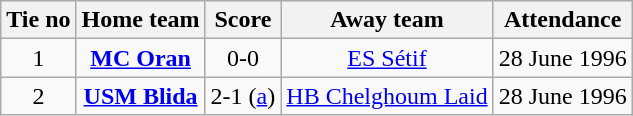<table class="wikitable" style="text-align:center">
<tr>
<th>Tie no</th>
<th>Home team</th>
<th>Score</th>
<th>Away team</th>
<th>Attendance</th>
</tr>
<tr>
<td>1</td>
<td><strong><a href='#'>MC Oran</a></strong></td>
<td>0-0</td>
<td><a href='#'>ES Sétif</a></td>
<td>28 June 1996</td>
</tr>
<tr>
<td>2</td>
<td><strong><a href='#'>USM Blida</a></strong></td>
<td>2-1 (<a href='#'>a</a>)</td>
<td><a href='#'>HB Chelghoum Laid</a></td>
<td>28 June 1996</td>
</tr>
</table>
